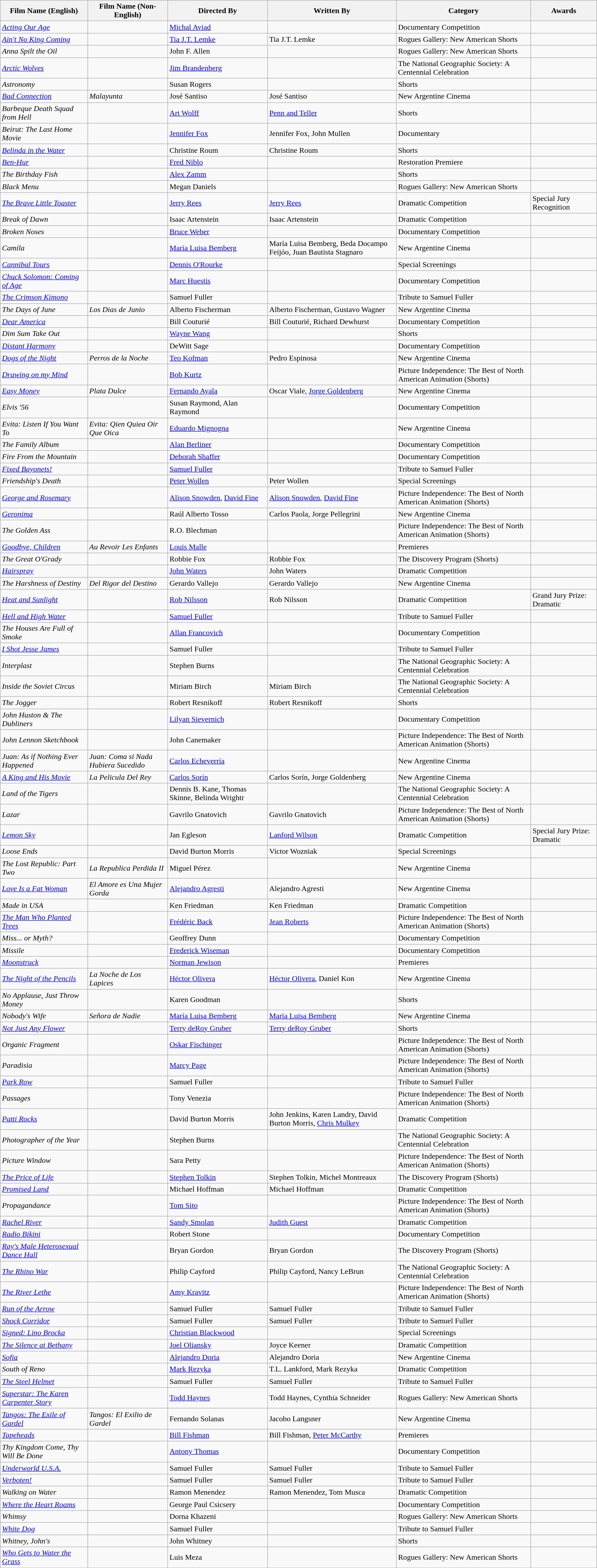<table class="wikitable">
<tr>
<th>Film Name (English)</th>
<th>Film Name (Non-English)</th>
<th>Directed By</th>
<th>Written By</th>
<th>Category</th>
<th>Awards</th>
</tr>
<tr>
<td><em><a href='#'>Acting Our Age</a></em></td>
<td></td>
<td><a href='#'>Michal Aviad</a></td>
<td></td>
<td>Documentary Competition</td>
<td></td>
</tr>
<tr>
<td><em><a href='#'>Ain't No King Coming</a></em></td>
<td></td>
<td><a href='#'>Tia J.T. Lemke</a></td>
<td>Tia J.T. Lemke</td>
<td>Rogues Gallery: New American Shorts</td>
<td></td>
</tr>
<tr>
<td><em>Anna Spilt the Oil</em></td>
<td></td>
<td>John F. Allen</td>
<td></td>
<td>Rogues Gallery: New American Shorts</td>
<td></td>
</tr>
<tr>
<td><em><a href='#'>Arctic Wolves</a></em></td>
<td></td>
<td><a href='#'>Jim Brandenberg</a></td>
<td></td>
<td>The National Geographic Society: A Centennial Celebration</td>
<td></td>
</tr>
<tr>
<td><em>Astronomy</em></td>
<td></td>
<td>Susan Rogers</td>
<td></td>
<td>Shorts</td>
<td></td>
</tr>
<tr>
<td><em><a href='#'>Bad Connection</a></em></td>
<td><em>Malayunta</em></td>
<td>José Santiso</td>
<td>José Santiso</td>
<td>New Argentine Cinema</td>
<td></td>
</tr>
<tr>
<td><em>Barbeque Death Squad from Hell</em></td>
<td></td>
<td><a href='#'>Art Wolff</a></td>
<td><a href='#'>Penn and Teller</a></td>
<td>Shorts</td>
<td></td>
</tr>
<tr>
<td><em>Beirut: The Last Home Movie</em></td>
<td></td>
<td><a href='#'>Jennifer Fox</a></td>
<td>Jennifer Fox, John Mullen</td>
<td>Documentary</td>
<td></td>
</tr>
<tr>
<td><em><a href='#'>Belinda in the Water</a></em></td>
<td></td>
<td>Christine Roum</td>
<td>Christine Roum</td>
<td>Shorts</td>
<td></td>
</tr>
<tr>
<td><a href='#'><em>Ben-Hur</em></a></td>
<td></td>
<td><a href='#'>Fred Niblo</a></td>
<td></td>
<td>Restoration Premiere</td>
<td></td>
</tr>
<tr>
<td><em>The Birthday Fish</em></td>
<td></td>
<td><a href='#'>Alex Zamm</a></td>
<td></td>
<td>Shorts</td>
<td></td>
</tr>
<tr>
<td><em>Black Menu</em></td>
<td></td>
<td>Megan Daniels</td>
<td></td>
<td>Rogues Gallery: New American Shorts</td>
<td></td>
</tr>
<tr>
<td><em><a href='#'>The Brave Little Toaster</a></em></td>
<td></td>
<td><a href='#'>Jerry Rees</a></td>
<td><a href='#'>Jerry Rees</a></td>
<td>Dramatic Competition</td>
<td>Special Jury Recognition</td>
</tr>
<tr>
<td><em>Break of Dawn</em></td>
<td></td>
<td>Isaac Artenstein</td>
<td>Isaac Artenstein</td>
<td>Dramatic Competition</td>
<td></td>
</tr>
<tr>
<td><em>Broken Noses</em></td>
<td></td>
<td><a href='#'>Bruce Weber</a></td>
<td></td>
<td>Documentary Competition</td>
<td></td>
</tr>
<tr>
<td><em>Camila</em></td>
<td></td>
<td><a href='#'>María Luisa Bemberg</a></td>
<td>María Luisa Bemberg, Beda Docampo Feijóo, Juan Bautista Stagnaro</td>
<td>New Argentine Cinema</td>
<td></td>
</tr>
<tr>
<td><em><a href='#'>Cannibal Tours</a></em></td>
<td></td>
<td><a href='#'>Dennis O'Rourke</a></td>
<td></td>
<td>Special Screenings</td>
<td></td>
</tr>
<tr>
<td><em><a href='#'>Chuck Solomon: Coming of Age</a></em></td>
<td></td>
<td><a href='#'>Marc Huestis</a></td>
<td></td>
<td>Documentary Competition</td>
<td></td>
</tr>
<tr>
<td><em><a href='#'>The Crimson Kimono</a></em></td>
<td></td>
<td>Samuel Fuller</td>
<td></td>
<td>Tribute to Samuel Fuller</td>
<td></td>
</tr>
<tr>
<td><em>The Days of June</em></td>
<td><em>Los Dias de Junio</em></td>
<td>Alberto Fischerman</td>
<td>Alberto Fischerman, Gustavo Wagner</td>
<td>New Argentine Cinema</td>
<td></td>
</tr>
<tr>
<td><em><a href='#'>Dear America</a></em></td>
<td></td>
<td>Bill Couturié</td>
<td>Bill Couturié, Richard Dewhurst</td>
<td>Documentary Competition</td>
<td></td>
</tr>
<tr>
<td><em>Dim Sum Take Out</em></td>
<td></td>
<td><a href='#'>Wayne Wang</a></td>
<td></td>
<td>Shorts</td>
<td></td>
</tr>
<tr>
<td><em><a href='#'>Distant Harmony</a></em></td>
<td></td>
<td>DeWitt Sage</td>
<td></td>
<td>Documentary Competition</td>
<td></td>
</tr>
<tr>
<td><em><a href='#'>Dogs of the Night</a></em></td>
<td><em>Perros de la Noche</em></td>
<td><a href='#'>Teo Kofman</a></td>
<td>Pedro Espinosa</td>
<td>New Argentine Cinema</td>
<td></td>
</tr>
<tr>
<td><em><a href='#'>Drawing on my Mind</a></em></td>
<td></td>
<td><a href='#'>Bob Kurtz</a></td>
<td></td>
<td>Picture Independence: The Best of North American Animation (Shorts)</td>
<td></td>
</tr>
<tr>
<td><em><a href='#'>Easy Money</a></em></td>
<td><em>Plata Dulce</em></td>
<td><a href='#'>Fernando Ayala</a></td>
<td>Oscar Viale, <a href='#'>Jorge Goldenberg</a></td>
<td>New Argentine Cinema</td>
<td></td>
</tr>
<tr>
<td><em>Elvis '56</em></td>
<td></td>
<td>Susan Raymond, Alan Raymond</td>
<td></td>
<td>Documentary Competition</td>
<td></td>
</tr>
<tr>
<td><em>Evita: Listen If You Want To</em></td>
<td><em>Evita: Qien Quiea Oir Que Oica</em></td>
<td><a href='#'>Eduardo Mignogna</a></td>
<td></td>
<td>New Argentine Cinema</td>
<td></td>
</tr>
<tr>
<td><em>The Family Album</em></td>
<td></td>
<td><a href='#'>Alan Berliner</a></td>
<td></td>
<td>Documentary Competition</td>
<td></td>
</tr>
<tr>
<td><em>Fire From the Mountain</em></td>
<td></td>
<td><a href='#'>Deborah Shaffer</a></td>
<td></td>
<td>Documentary Competition</td>
<td></td>
</tr>
<tr>
<td><em><a href='#'>Fixed Bayonets!</a></em></td>
<td></td>
<td><a href='#'>Samuel Fuller</a></td>
<td></td>
<td>Tribute to Samuel Fuller</td>
<td></td>
</tr>
<tr>
<td><em>Friendship's Death</em></td>
<td></td>
<td><a href='#'>Peter Wollen</a></td>
<td>Peter Wollen</td>
<td>Special Screenings</td>
<td></td>
</tr>
<tr>
<td><em><a href='#'>George and Rosemary</a></em></td>
<td></td>
<td><a href='#'>Alison Snowden</a>, <a href='#'>David Fine</a></td>
<td><a href='#'>Alison Snowden</a>, <a href='#'>David Fine</a></td>
<td>Picture Independence: The Best of North American Animation (Shorts)</td>
<td></td>
</tr>
<tr>
<td><em><a href='#'>Geronima</a></em></td>
<td></td>
<td>Raúl Alberto Tosso</td>
<td>Carlos Paola, Jorge Pellegrini</td>
<td>New Argentine Cinema</td>
<td></td>
</tr>
<tr>
<td><em>The Golden Ass</em></td>
<td></td>
<td>R.O. Blechman</td>
<td></td>
<td>Picture Independence: The Best of North American Animation (Shorts)</td>
<td></td>
</tr>
<tr>
<td><em><a href='#'>Goodbye, Children</a></em></td>
<td><em>Au Revoir Les Enfants</em></td>
<td><a href='#'>Louis Malle</a></td>
<td></td>
<td>Premieres</td>
<td></td>
</tr>
<tr>
<td><em>The Great O'Grady</em></td>
<td></td>
<td>Robbie Fox</td>
<td>Robbie Fox</td>
<td>The Discovery Program (Shorts)</td>
<td></td>
</tr>
<tr>
<td><em><a href='#'>Hairspray</a></em></td>
<td></td>
<td><a href='#'>John Waters</a></td>
<td>John Waters</td>
<td>Dramatic Competition</td>
<td></td>
</tr>
<tr>
<td><em>The Harshness of Destiny</em></td>
<td><em>Del Rigor del Destino</em></td>
<td>Gerardo Vallejo</td>
<td>Gerardo Vallejo</td>
<td>New Argentine Cinema</td>
<td></td>
</tr>
<tr>
<td><em><a href='#'>Heat and Sunlight</a></em></td>
<td></td>
<td><a href='#'>Rob Nilsson</a></td>
<td>Rob Nilsson</td>
<td>Dramatic Competition</td>
<td>Grand Jury Prize: Dramatic</td>
</tr>
<tr>
<td><em><a href='#'>Hell and High Water</a></em></td>
<td></td>
<td><a href='#'>Samuel Fuller</a></td>
<td></td>
<td>Tribute to Samuel Fuller</td>
<td></td>
</tr>
<tr>
<td><em>The Houses Are Full of Smoke</em></td>
<td></td>
<td><a href='#'>Allan Francovich</a></td>
<td></td>
<td>Documentary Competition</td>
<td></td>
</tr>
<tr>
<td><em><a href='#'>I Shot Jesse James</a></em></td>
<td></td>
<td>Samuel Fuller</td>
<td></td>
<td>Tribute to Samuel Fuller</td>
<td></td>
</tr>
<tr>
<td><em>Interplast</em></td>
<td></td>
<td>Stephen Burns</td>
<td></td>
<td>The National Geographic Society: A Centennial Celebration</td>
<td></td>
</tr>
<tr>
<td><em>Inside the Soviet Circus</em></td>
<td></td>
<td>Miriam Birch</td>
<td>Miriam Birch</td>
<td>The National Geographic Society: A Centennial Celebration</td>
<td></td>
</tr>
<tr>
<td><em>The Jogger</em></td>
<td></td>
<td>Robert Resnikoff</td>
<td>Robert Resnikoff</td>
<td>Shorts</td>
<td></td>
</tr>
<tr>
<td><em>John Huston & The Dubliners</em></td>
<td></td>
<td><a href='#'>Lilyan Sievernich</a></td>
<td></td>
<td>Documentary Competition</td>
<td></td>
</tr>
<tr>
<td><em>John Lennon Sketchbook</em></td>
<td></td>
<td>John Canemaker</td>
<td></td>
<td>Picture Independence: The Best of North American Animation (Shorts)</td>
<td></td>
</tr>
<tr>
<td><em>Juan: As if Nothing Ever Happened</em></td>
<td><em>Juan: Coma si Nada Hubiera Sucedido</em></td>
<td><a href='#'>Carlos Echeverría</a></td>
<td></td>
<td>New Argentine Cinema</td>
<td></td>
</tr>
<tr>
<td><em><a href='#'>A King and His Movie</a></em></td>
<td><em>La Pelicula Del Rey</em></td>
<td><a href='#'>Carlos Sorín</a></td>
<td>Carlos Sorín, Jorge Goldenberg</td>
<td>New Argentine Cinema</td>
<td></td>
</tr>
<tr>
<td><em>Land of the Tigers</em></td>
<td></td>
<td>Dennis B. Kane, Thomas Skinne, Belinda Wrightr</td>
<td></td>
<td>The National Geographic Society: A Centennial Celebration</td>
</tr>
<tr>
<td><em>Lazar</em></td>
<td></td>
<td>Gavrilo Gnatovich</td>
<td>Gavrilo Gnatovich</td>
<td>Picture Independence: The Best of North American Animation (Shorts)</td>
<td></td>
</tr>
<tr>
<td><em><a href='#'>Lemon Sky</a></em></td>
<td></td>
<td>Jan Egleson</td>
<td><a href='#'>Lanford Wilson</a></td>
<td>Dramatic Competition</td>
<td>Special Jury Prize: Dramatic</td>
</tr>
<tr>
<td><em>Loose Ends</em></td>
<td></td>
<td>David Burton Morris</td>
<td>Victor Wozniak</td>
<td>Special Screenings</td>
<td></td>
</tr>
<tr>
<td><em>The Lost Republic: Part Two</em></td>
<td><em>La Republica Perdida II</em></td>
<td>Miguel Pérez</td>
<td></td>
<td>New Argentine Cinema</td>
<td></td>
</tr>
<tr>
<td><em><a href='#'>Love Is a Fat Woman</a></em></td>
<td><em>El Amore es Una Mujer Gorda</em></td>
<td><a href='#'>Alejandro Agresti</a></td>
<td>Alejandro Agresti</td>
<td>New Argentine Cinema</td>
<td></td>
</tr>
<tr>
<td><em>Made in USA</em></td>
<td></td>
<td>Ken Friedman</td>
<td>Ken Friedman</td>
<td>Dramatic Competition</td>
<td></td>
</tr>
<tr>
<td><a href='#'><em>The Man Who Planted Trees</em></a></td>
<td></td>
<td><a href='#'>Frédéric Back</a></td>
<td><a href='#'>Jean Roberts</a></td>
<td>Picture Independence: The Best of North American Animation (Shorts)</td>
<td></td>
</tr>
<tr>
<td><em>Miss... or Myth?</em></td>
<td></td>
<td>Geoffrey Dunn</td>
<td></td>
<td>Documentary Competition</td>
<td></td>
</tr>
<tr>
<td><em>Missile</em></td>
<td></td>
<td><a href='#'>Frederick Wiseman</a></td>
<td></td>
<td>Documentary Competition</td>
<td></td>
</tr>
<tr>
<td><em><a href='#'>Moonstruck</a></em></td>
<td></td>
<td><a href='#'>Norman Jewison</a></td>
<td></td>
<td>Premieres</td>
<td></td>
</tr>
<tr>
<td><em><a href='#'>The Night of the Pencils</a></em></td>
<td><em>La Noche de Los Lapices</em></td>
<td><a href='#'>Héctor Olivera</a></td>
<td><a href='#'>Héctor Olivera</a>, Daniel Kon</td>
<td>New Argentine Cinema</td>
<td></td>
</tr>
<tr>
<td><em>No Applause, Just Throw Money</em></td>
<td></td>
<td>Karen Goodman</td>
<td></td>
<td>Shorts</td>
<td></td>
</tr>
<tr>
<td><em>Nobody's Wife</em></td>
<td><em>Señora de Nadie</em></td>
<td><a href='#'>María Luisa Bemberg</a></td>
<td><a href='#'>María Luisa Bemberg</a></td>
<td>New Argentine Cinema</td>
<td></td>
</tr>
<tr>
<td><em><a href='#'>Not Just Any Flower</a></em></td>
<td></td>
<td><a href='#'>Terry deRoy Gruber</a></td>
<td><a href='#'>Terry deRoy Gruber</a></td>
<td>Shorts</td>
<td></td>
</tr>
<tr>
<td><em>Organic Fragment</em></td>
<td></td>
<td><a href='#'>Oskar Fischinger</a></td>
<td></td>
<td>Picture Independence: The Best of North American Animation (Shorts)</td>
<td></td>
</tr>
<tr>
<td><em>Paradisia</em></td>
<td></td>
<td><a href='#'>Marcy Page</a></td>
<td></td>
<td>Picture Independence: The Best of North American Animation (Shorts)</td>
<td></td>
</tr>
<tr>
<td><em><a href='#'>Park Row</a></em></td>
<td></td>
<td>Samuel Fuller</td>
<td></td>
<td>Tribute to Samuel Fuller</td>
<td></td>
</tr>
<tr>
<td><em>Passages</em></td>
<td></td>
<td>Tony Venezia</td>
<td></td>
<td>Picture Independence: The Best of North American Animation (Shorts)</td>
<td></td>
</tr>
<tr>
<td><em><a href='#'>Patti Rocks</a></em></td>
<td></td>
<td>David Burton Morris</td>
<td>John Jenkins, Karen Landry, David Burton Morris, <a href='#'>Chris Mulkey</a></td>
<td>Dramatic Competition</td>
<td></td>
</tr>
<tr>
<td><em>Photographer of the Year</em></td>
<td></td>
<td>Stephen Burns</td>
<td></td>
<td>The National Geographic Society: A Centennial Celebration</td>
<td></td>
</tr>
<tr>
<td><em>Picture Window</em></td>
<td></td>
<td>Sara Petty</td>
<td></td>
<td>Picture Independence: The Best of North American Animation (Shorts)</td>
<td></td>
</tr>
<tr>
<td><em><a href='#'>The Price of Life</a></em></td>
<td></td>
<td><a href='#'>Stephen Tolkin</a></td>
<td>Stephen Tolkin, Michel Montreaux</td>
<td>The Discovery Program (Shorts)</td>
<td></td>
</tr>
<tr>
<td><em><a href='#'>Promised Land</a></em></td>
<td></td>
<td>Michael Hoffman</td>
<td>Michael Hoffman</td>
<td>Dramatic Competition</td>
<td></td>
</tr>
<tr>
<td><em>Propagandance</em></td>
<td></td>
<td><a href='#'>Tom Sito</a></td>
<td></td>
<td>Picture Independence: The Best of North American Animation (Shorts)</td>
<td></td>
</tr>
<tr>
<td><em><a href='#'>Rachel River</a></em></td>
<td></td>
<td><a href='#'>Sandy Smolan</a></td>
<td><a href='#'>Judith Guest</a></td>
<td>Dramatic Competition</td>
<td></td>
</tr>
<tr>
<td><em><a href='#'>Radio Bikini</a></em></td>
<td></td>
<td>Robert Stone</td>
<td></td>
<td>Documentary Competition</td>
<td></td>
</tr>
<tr>
<td><em><a href='#'>Ray's Male Heterosexual Dance Hall</a></em></td>
<td></td>
<td>Bryan Gordon</td>
<td>Bryan Gordon</td>
<td>The Discovery Program (Shorts)</td>
<td></td>
</tr>
<tr>
<td><em><a href='#'>The Rhino War</a></em></td>
<td></td>
<td>Philip Cayford</td>
<td>Philip Cayford, Nancy LeBrun</td>
<td>The National Geographic Society: A Centennial Celebration</td>
<td></td>
</tr>
<tr>
<td><em><a href='#'>The River Lethe</a></em></td>
<td></td>
<td><a href='#'>Amy Kravitz</a></td>
<td></td>
<td>Picture Independence: The Best of North American Animation (Shorts)</td>
<td></td>
</tr>
<tr>
<td><em><a href='#'>Run of the Arrow</a></em></td>
<td></td>
<td>Samuel Fuller</td>
<td>Samuel Fuller</td>
<td>Tribute to Samuel Fuller</td>
<td></td>
</tr>
<tr>
<td><em><a href='#'>Shock Corridor</a></em></td>
<td></td>
<td>Samuel Fuller</td>
<td>Samuel Fuller</td>
<td>Tribute to Samuel Fuller</td>
<td></td>
</tr>
<tr>
<td><em><a href='#'>Signed: Lino Brocka</a></em></td>
<td></td>
<td><a href='#'>Christian Blackwood</a></td>
<td></td>
<td>Special Screenings</td>
<td></td>
</tr>
<tr>
<td><em><a href='#'>The Silence at Bethany</a></em></td>
<td></td>
<td><a href='#'>Joel Oliansky</a></td>
<td>Joyce Keener</td>
<td>Dramatic Competition</td>
<td></td>
</tr>
<tr>
<td><em><a href='#'>Sofia</a></em></td>
<td></td>
<td><a href='#'>Alejandro Doria</a></td>
<td>Alejandro Doria</td>
<td>New Argentine Cinema</td>
<td></td>
</tr>
<tr>
<td><em>South of Reno</em></td>
<td></td>
<td><a href='#'>Mark Rezyka</a></td>
<td>T.L. Lankford, Mark Rezyka</td>
<td>Dramatic Competition</td>
<td></td>
</tr>
<tr>
<td><em><a href='#'>The Steel Helmet</a></em></td>
<td></td>
<td>Samuel Fuller</td>
<td>Samuel Fuller</td>
<td>Tribute to Samuel Fuller</td>
<td></td>
</tr>
<tr>
<td><em><a href='#'>Superstar: The Karen Carpenter Story</a></em></td>
<td></td>
<td><a href='#'>Todd Haynes</a></td>
<td>Todd Haynes, Cynthia Schneider</td>
<td>Rogues Gallery: New American Shorts</td>
<td></td>
</tr>
<tr>
<td><em><a href='#'>Tangos: The Exile of Gardel</a></em></td>
<td><em>Tangos: El Exilio de Gardel</em></td>
<td>Fernando Solanas</td>
<td>Jacobo Langsner</td>
<td>New Argentine Cinema</td>
<td></td>
</tr>
<tr>
<td><em><a href='#'>Tapeheads</a></em></td>
<td></td>
<td><a href='#'>Bill Fishman</a></td>
<td>Bill Fishman, <a href='#'>Peter McCarthy</a></td>
<td>Premieres</td>
<td></td>
</tr>
<tr>
<td><em>Thy Kingdom Come, Thy Will Be Done</em></td>
<td></td>
<td><a href='#'>Antony Thomas</a></td>
<td></td>
<td>Documentary Competition</td>
<td></td>
</tr>
<tr>
<td><em><a href='#'>Underworld U.S.A.</a></em></td>
<td></td>
<td>Samuel Fuller</td>
<td>Samuel Fuller</td>
<td>Tribute to Samuel Fuller</td>
<td></td>
</tr>
<tr>
<td><em><a href='#'>Verboten!</a></em></td>
<td></td>
<td>Samuel Fuller</td>
<td>Samuel Fuller</td>
<td>Tribute to Samuel Fuller</td>
<td></td>
</tr>
<tr>
<td><em>Walking on Water</em></td>
<td></td>
<td>Ramon Menendez</td>
<td>Ramon Menendez, Tom Musca</td>
<td>Dramatic Competition</td>
<td></td>
</tr>
<tr>
<td><em><a href='#'>Where the Heart Roams</a></em></td>
<td></td>
<td>George Paul Csicsery</td>
<td></td>
<td>Documentary Competition</td>
<td></td>
</tr>
<tr>
<td><em>Whimsy</em></td>
<td></td>
<td>Dorna Khazeni</td>
<td></td>
<td>Rogues Gallery: New American Shorts</td>
<td></td>
</tr>
<tr>
<td><em><a href='#'>White Dog</a></em></td>
<td></td>
<td>Samuel Fuller</td>
<td></td>
<td>Tribute to Samuel Fuller</td>
<td></td>
</tr>
<tr>
<td><em>Whitney, John's</em></td>
<td></td>
<td>John Whitney</td>
<td></td>
<td>Shorts</td>
<td></td>
</tr>
<tr>
<td><em><a href='#'>Who Gets to Water the Grass</a></em></td>
<td></td>
<td>Luis Meza</td>
<td></td>
<td>Rogues Gallery: New American Shorts</td>
<td></td>
</tr>
</table>
